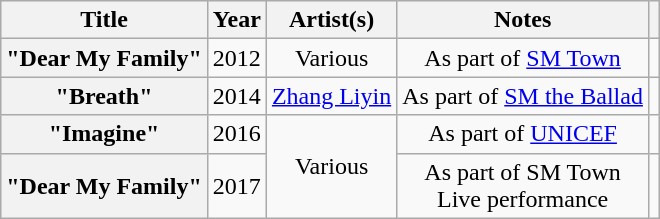<table class="wikitable plainrowheaders" style="text-align:center">
<tr>
<th scope="col">Title</th>
<th scope="col">Year</th>
<th>Artist(s)</th>
<th scope="col">Notes</th>
<th scope="col" class="unsortable"></th>
</tr>
<tr>
<th scope="row">"Dear My Family"</th>
<td>2012</td>
<td>Various</td>
<td>As part of <a href='#'>SM Town</a></td>
<td></td>
</tr>
<tr>
<th scope="row">"Breath"</th>
<td>2014</td>
<td><a href='#'>Zhang Liyin</a></td>
<td>As part of <a href='#'>SM the Ballad</a></td>
<td></td>
</tr>
<tr>
<th scope="row">"Imagine"</th>
<td>2016</td>
<td rowspan="2">Various</td>
<td>As part of <a href='#'>UNICEF</a></td>
<td></td>
</tr>
<tr>
<th scope="row">"Dear My Family"</th>
<td>2017</td>
<td>As part of SM Town<br>Live performance</td>
<td></td>
</tr>
</table>
